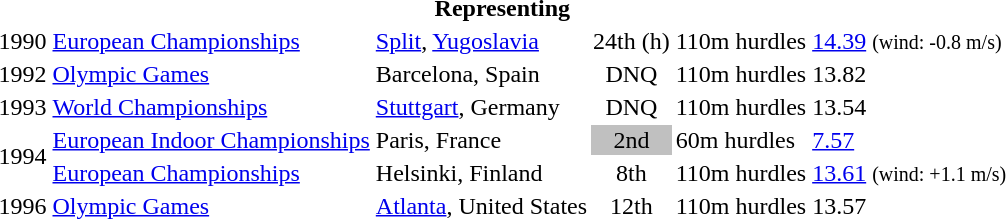<table>
<tr>
<th colspan="6">Representing </th>
</tr>
<tr>
<td>1990</td>
<td><a href='#'>European Championships</a></td>
<td><a href='#'>Split</a>, <a href='#'>Yugoslavia</a></td>
<td>24th (h)</td>
<td>110m hurdles</td>
<td><a href='#'>14.39</a> <small>(wind: -0.8 m/s)</small></td>
</tr>
<tr>
<td>1992</td>
<td><a href='#'>Olympic Games</a></td>
<td>Barcelona, Spain</td>
<td align="center">DNQ</td>
<td>110m hurdles</td>
<td>13.82</td>
</tr>
<tr>
<td>1993</td>
<td><a href='#'>World Championships</a></td>
<td><a href='#'>Stuttgart</a>, Germany</td>
<td align="center">DNQ</td>
<td>110m hurdles</td>
<td>13.54</td>
</tr>
<tr>
<td rowspan=2>1994</td>
<td><a href='#'>European Indoor Championships</a></td>
<td>Paris, France</td>
<td bgcolor="silver" align="center">2nd</td>
<td>60m hurdles</td>
<td><a href='#'>7.57</a></td>
</tr>
<tr>
<td><a href='#'>European Championships</a></td>
<td>Helsinki, Finland</td>
<td align="center">8th</td>
<td>110m hurdles</td>
<td><a href='#'>13.61</a> <small>(wind: +1.1 m/s)</small></td>
</tr>
<tr>
<td>1996</td>
<td><a href='#'>Olympic Games</a></td>
<td><a href='#'>Atlanta</a>, United States</td>
<td align="center">12th</td>
<td>110m hurdles</td>
<td>13.57</td>
</tr>
</table>
